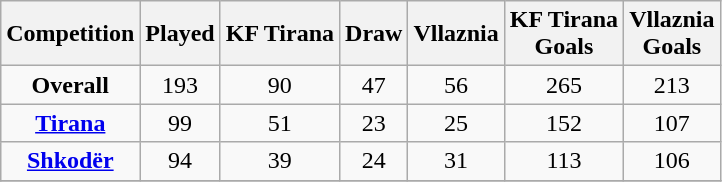<table class=wikitable style="text-align:center">
<tr>
<th>Competition</th>
<th>Played</th>
<th>KF Tirana</th>
<th>Draw</th>
<th>Vllaznia</th>
<th>KF Tirana <br> Goals</th>
<th>Vllaznia <br> Goals</th>
</tr>
<tr>
<td><strong>Overall</strong></td>
<td>193</td>
<td>90</td>
<td>47</td>
<td>56</td>
<td>265</td>
<td>213</td>
</tr>
<tr>
<td><strong><a href='#'>Tirana</a></strong></td>
<td>99</td>
<td>51</td>
<td>23</td>
<td>25</td>
<td>152</td>
<td>107</td>
</tr>
<tr>
<td><strong><a href='#'>Shkodër</a></strong></td>
<td>94</td>
<td>39</td>
<td>24</td>
<td>31</td>
<td>113</td>
<td>106</td>
</tr>
<tr>
</tr>
</table>
